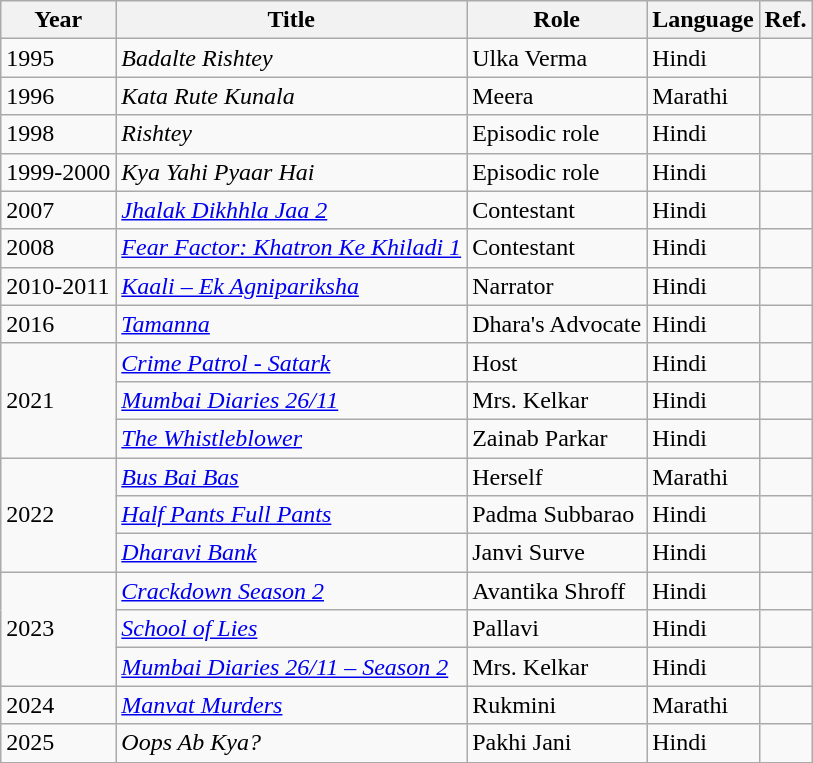<table class="wikitable sortable">
<tr>
<th>Year</th>
<th>Title</th>
<th>Role</th>
<th>Language</th>
<th class="unsortable">Ref.</th>
</tr>
<tr>
<td>1995</td>
<td><em>Badalte Rishtey</em></td>
<td>Ulka Verma</td>
<td>Hindi</td>
<td></td>
</tr>
<tr>
<td>1996</td>
<td><em>Kata Rute Kunala</em></td>
<td>Meera</td>
<td>Marathi</td>
<td></td>
</tr>
<tr>
<td>1998</td>
<td><em>Rishtey</em></td>
<td>Episodic role</td>
<td>Hindi</td>
<td></td>
</tr>
<tr>
<td>1999-2000</td>
<td><em>Kya Yahi Pyaar Hai</em></td>
<td>Episodic role</td>
<td>Hindi</td>
<td></td>
</tr>
<tr>
<td>2007</td>
<td><a href='#'><em>Jhalak Dikhhla Jaa 2</em></a></td>
<td>Contestant</td>
<td>Hindi</td>
<td></td>
</tr>
<tr>
<td>2008</td>
<td><a href='#'><em>Fear Factor: Khatron Ke Khiladi 1</em></a></td>
<td>Contestant</td>
<td>Hindi</td>
<td></td>
</tr>
<tr>
<td>2010-2011</td>
<td><em><a href='#'>Kaali – Ek Agnipariksha</a></em></td>
<td>Narrator</td>
<td>Hindi</td>
<td></td>
</tr>
<tr>
<td>2016</td>
<td><a href='#'><em>Tamanna</em></a></td>
<td>Dhara's Advocate</td>
<td>Hindi</td>
<td></td>
</tr>
<tr>
<td rowspan="3">2021</td>
<td><a href='#'><em>Crime Patrol - Satark</em></a></td>
<td>Host</td>
<td>Hindi</td>
<td></td>
</tr>
<tr>
<td><em><a href='#'>Mumbai Diaries 26/11</a></em></td>
<td>Mrs. Kelkar</td>
<td>Hindi</td>
<td></td>
</tr>
<tr>
<td><a href='#'><em>The Whistleblower</em></a></td>
<td>Zainab Parkar</td>
<td>Hindi</td>
<td></td>
</tr>
<tr>
<td rowspan="3">2022</td>
<td><em><a href='#'>Bus Bai Bas</a></em></td>
<td>Herself</td>
<td>Marathi</td>
<td></td>
</tr>
<tr>
<td><em><a href='#'>Half Pants Full Pants</a></em></td>
<td>Padma Subbarao</td>
<td>Hindi</td>
<td></td>
</tr>
<tr>
<td><em><a href='#'>Dharavi Bank</a></em></td>
<td>Janvi Surve</td>
<td>Hindi</td>
<td></td>
</tr>
<tr>
<td rowspan="3">2023</td>
<td><em><a href='#'>Crackdown Season 2</a></em></td>
<td>Avantika Shroff</td>
<td>Hindi</td>
<td></td>
</tr>
<tr>
<td><em><a href='#'>School of Lies</a></em></td>
<td>Pallavi</td>
<td>Hindi</td>
<td></td>
</tr>
<tr>
<td><em><a href='#'>Mumbai Diaries 26/11 – Season 2</a></em></td>
<td>Mrs. Kelkar</td>
<td>Hindi</td>
<td></td>
</tr>
<tr>
<td>2024</td>
<td><em><a href='#'>Manvat Murders</a></em></td>
<td>Rukmini</td>
<td>Marathi</td>
<td></td>
</tr>
<tr>
<td>2025</td>
<td><em>Oops Ab Kya?</em></td>
<td>Pakhi Jani</td>
<td>Hindi</td>
<td></td>
</tr>
</table>
